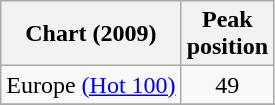<table class="wikitable sortable">
<tr>
<th>Chart (2009)</th>
<th>Peak<br>position</th>
</tr>
<tr>
<td>Europe <a href='#'>(Hot 100)</a></td>
<td align="center">49</td>
</tr>
<tr>
</tr>
<tr>
</tr>
<tr>
</tr>
</table>
